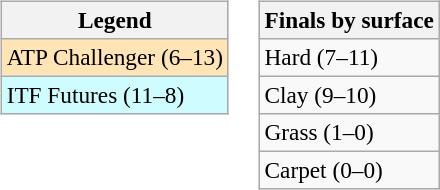<table>
<tr valign=top>
<td><br><table class=wikitable style=font-size:97%>
<tr>
<th>Legend</th>
</tr>
<tr bgcolor=moccasin>
<td>ATP Challenger (6–13)</td>
</tr>
<tr bgcolor=cffcff>
<td>ITF Futures (11–8)</td>
</tr>
</table>
</td>
<td><br><table class=wikitable style=font-size:97%>
<tr>
<th>Finals by surface</th>
</tr>
<tr>
<td>Hard (7–11)</td>
</tr>
<tr>
<td>Clay (9–10)</td>
</tr>
<tr>
<td>Grass (1–0)</td>
</tr>
<tr>
<td>Carpet (0–0)</td>
</tr>
</table>
</td>
</tr>
</table>
